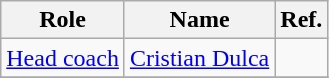<table class="wikitable">
<tr>
<th>Role</th>
<th>Name</th>
<th>Ref.</th>
</tr>
<tr>
<td><a href='#'>Head coach</a></td>
<td><a href='#'>Cristian Dulca</a></td>
<td></td>
</tr>
<tr>
</tr>
</table>
